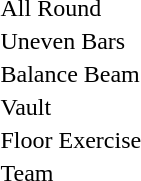<table>
<tr>
<td>All Round</td>
<td></td>
<td></td>
<td></td>
</tr>
<tr>
<td>Uneven Bars</td>
<td></td>
<td></td>
<td></td>
</tr>
<tr>
<td>Balance Beam</td>
<td></td>
<td></td>
<td></td>
</tr>
<tr>
<td>Vault</td>
<td></td>
<td></td>
<td></td>
</tr>
<tr>
<td>Floor Exercise</td>
<td></td>
<td></td>
<td></td>
</tr>
<tr>
<td>Team</td>
<td></td>
<td></td>
<td></td>
</tr>
</table>
